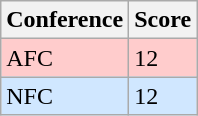<table class="wikitable">
<tr>
<th>Conference</th>
<th>Score</th>
</tr>
<tr>
<td style="background:#FFCCCC">AFC</td>
<td style="background:#FFCCCC">12</td>
</tr>
<tr>
<td style="background:#D0E7FF">NFC</td>
<td style="background:#D0E7FF">12</td>
</tr>
</table>
